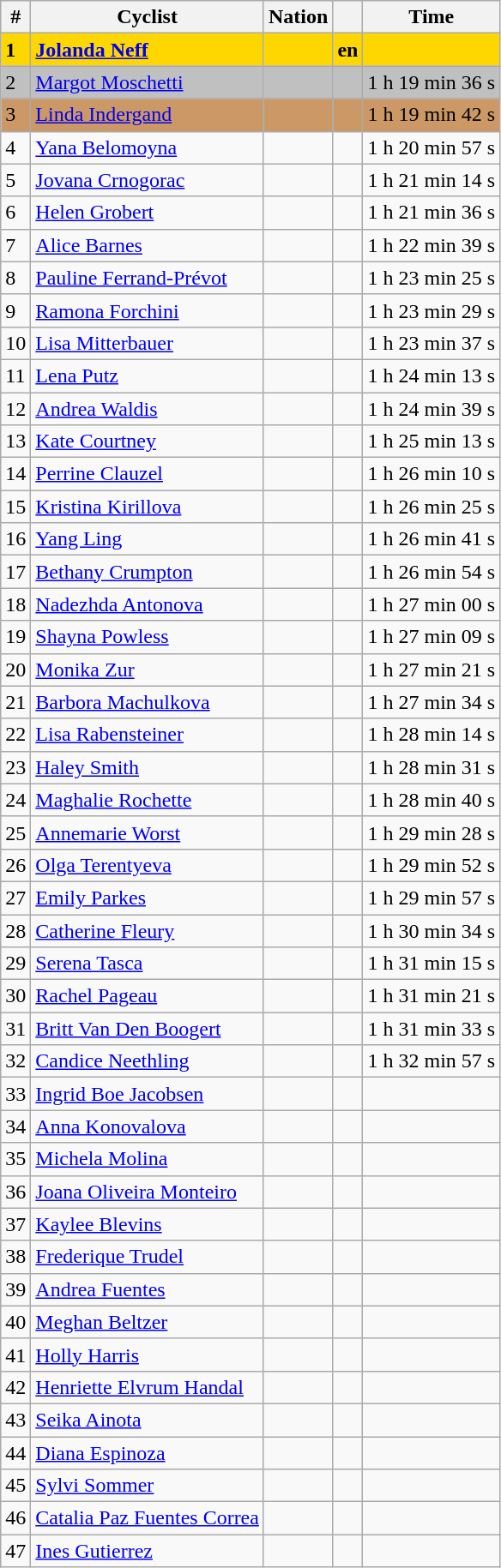<table class="wikitable">
<tr>
<th>#</th>
<th>Cyclist</th>
<th>Nation</th>
<th></th>
<th>Time</th>
</tr>
<tr bgcolor="gold">
<td><strong>1</strong></td>
<td><strong><a href='#'>Jolanda Neff</a></strong></td>
<td><strong></strong></td>
<td><strong>en</strong></td>
<td align=right><strong></strong></td>
</tr>
<tr bgcolor="silver">
<td>2</td>
<td><a href='#'>Margot Moschetti</a></td>
<td></td>
<td></td>
<td align=right>1 h 19 min 36 s</td>
</tr>
<tr bgcolor="CC9966">
<td>3</td>
<td><a href='#'>Linda Indergand</a></td>
<td></td>
<td></td>
<td align=right>1 h 19 min 42 s</td>
</tr>
<tr>
<td>4</td>
<td><a href='#'>Yana Belomoyna</a></td>
<td></td>
<td></td>
<td align=right>1 h 20 min 57 s</td>
</tr>
<tr>
<td>5</td>
<td><a href='#'>Jovana Crnogorac</a></td>
<td></td>
<td></td>
<td align=right>1 h 21 min 14 s</td>
</tr>
<tr>
<td>6</td>
<td><a href='#'>Helen Grobert</a></td>
<td></td>
<td></td>
<td align=right>1 h 21 min 36 s</td>
</tr>
<tr>
<td>7</td>
<td><a href='#'>Alice Barnes</a></td>
<td></td>
<td></td>
<td align=right>1 h 22 min 39 s</td>
</tr>
<tr>
<td>8</td>
<td><a href='#'>Pauline Ferrand-Prévot</a></td>
<td></td>
<td></td>
<td align=right>1 h 23 min 25 s</td>
</tr>
<tr>
<td>9</td>
<td><a href='#'>Ramona Forchini</a></td>
<td></td>
<td></td>
<td align=right>1 h 23 min 29 s</td>
</tr>
<tr>
<td>10</td>
<td><a href='#'>Lisa Mitterbauer</a></td>
<td></td>
<td></td>
<td align=right>1 h 23 min 37 s</td>
</tr>
<tr>
<td>11</td>
<td><a href='#'>Lena Putz</a></td>
<td></td>
<td></td>
<td align=right>1 h 24 min 13 s</td>
</tr>
<tr>
<td>12</td>
<td><a href='#'>Andrea Waldis</a></td>
<td></td>
<td></td>
<td align=right>1 h 24 min 39 s</td>
</tr>
<tr>
<td>13</td>
<td><a href='#'>Kate Courtney</a></td>
<td></td>
<td></td>
<td align=right>1 h 25 min 13 s</td>
</tr>
<tr>
<td>14</td>
<td><a href='#'>Perrine Clauzel</a></td>
<td></td>
<td></td>
<td align=right>1 h 26 min 10 s</td>
</tr>
<tr>
<td>15</td>
<td><a href='#'>Kristina Kirillova</a></td>
<td></td>
<td></td>
<td align=right>1 h 26 min 25 s</td>
</tr>
<tr>
<td>16</td>
<td><a href='#'>Yang Ling</a></td>
<td></td>
<td></td>
<td align=right>1 h 26 min 41 s</td>
</tr>
<tr>
<td>17</td>
<td><a href='#'>Bethany Crumpton</a></td>
<td></td>
<td></td>
<td align=right>1 h 26 min 54 s</td>
</tr>
<tr>
<td>18</td>
<td><a href='#'>Nadezhda Antonova</a></td>
<td></td>
<td></td>
<td align=right>1 h 27 min 00 s</td>
</tr>
<tr>
<td>19</td>
<td><a href='#'>Shayna Powless</a></td>
<td></td>
<td></td>
<td align=right>1 h 27 min 09 s</td>
</tr>
<tr>
<td>20</td>
<td><a href='#'>Monika Zur</a></td>
<td></td>
<td></td>
<td align=right>1 h 27 min 21 s</td>
</tr>
<tr>
<td>21</td>
<td><a href='#'>Barbora Machulkova</a></td>
<td></td>
<td></td>
<td align=right>1 h 27 min 34 s</td>
</tr>
<tr>
<td>22</td>
<td><a href='#'>Lisa Rabensteiner</a></td>
<td></td>
<td></td>
<td align=right>1 h 28 min 14 s</td>
</tr>
<tr>
<td>23</td>
<td><a href='#'>Haley Smith</a></td>
<td></td>
<td></td>
<td align=right>1 h 28 min 31 s</td>
</tr>
<tr>
<td>24</td>
<td><a href='#'>Maghalie Rochette</a></td>
<td></td>
<td></td>
<td align=right>1 h 28 min 40 s</td>
</tr>
<tr>
<td>25</td>
<td><a href='#'>Annemarie Worst</a></td>
<td></td>
<td></td>
<td align=right>1 h 29 min 28 s</td>
</tr>
<tr>
<td>26</td>
<td><a href='#'>Olga Terentyeva</a></td>
<td></td>
<td></td>
<td align=right>1 h 29 min 52 s</td>
</tr>
<tr>
<td>27</td>
<td><a href='#'>Emily Parkes</a></td>
<td></td>
<td></td>
<td align=right>1 h 29 min 57 s</td>
</tr>
<tr>
<td>28</td>
<td><a href='#'>Catherine Fleury</a></td>
<td></td>
<td></td>
<td align=right>1 h 30 min 34 s</td>
</tr>
<tr>
<td>29</td>
<td><a href='#'>Serena Tasca</a></td>
<td></td>
<td></td>
<td align=right>1 h 31 min 15 s</td>
</tr>
<tr>
<td>30</td>
<td><a href='#'>Rachel Pageau</a></td>
<td></td>
<td></td>
<td align=right>1 h 31 min 21 s</td>
</tr>
<tr>
<td>31</td>
<td><a href='#'>Britt Van Den Boogert</a></td>
<td></td>
<td></td>
<td align=right>1 h 31 min 33 s</td>
</tr>
<tr>
<td>32</td>
<td><a href='#'>Candice Neethling</a></td>
<td></td>
<td></td>
<td align=right>1 h 32 min 57 s</td>
</tr>
<tr>
<td>33</td>
<td><a href='#'>Ingrid Boe Jacobsen</a></td>
<td></td>
<td></td>
<td></td>
</tr>
<tr>
<td>34</td>
<td><a href='#'>Anna Konovalova</a></td>
<td></td>
<td></td>
<td></td>
</tr>
<tr>
<td>35</td>
<td><a href='#'>Michela Molina</a></td>
<td></td>
<td></td>
<td></td>
</tr>
<tr>
<td>36</td>
<td><a href='#'>Joana Oliveira Monteiro</a></td>
<td></td>
<td></td>
<td></td>
</tr>
<tr>
<td>37</td>
<td><a href='#'>Kaylee Blevins</a></td>
<td></td>
<td></td>
<td></td>
</tr>
<tr>
<td>38</td>
<td><a href='#'>Frederique Trudel</a></td>
<td></td>
<td></td>
<td></td>
</tr>
<tr>
<td>39</td>
<td><a href='#'>Andrea Fuentes</a></td>
<td></td>
<td></td>
<td></td>
</tr>
<tr>
<td>40</td>
<td><a href='#'>Meghan Beltzer</a></td>
<td></td>
<td></td>
<td></td>
</tr>
<tr>
<td>41</td>
<td><a href='#'>Holly Harris</a></td>
<td></td>
<td></td>
<td></td>
</tr>
<tr>
<td>42</td>
<td><a href='#'>Henriette Elvrum Handal</a></td>
<td></td>
<td></td>
<td></td>
</tr>
<tr>
<td>43</td>
<td><a href='#'>Seika Ainota</a></td>
<td></td>
<td></td>
<td></td>
</tr>
<tr>
<td>44</td>
<td><a href='#'>Diana Espinoza</a></td>
<td></td>
<td></td>
<td></td>
</tr>
<tr>
<td>45</td>
<td><a href='#'>Sylvi Sommer</a></td>
<td></td>
<td></td>
<td></td>
</tr>
<tr>
<td>46</td>
<td><a href='#'>Catalia Paz Fuentes Correa</a></td>
<td></td>
<td></td>
<td></td>
</tr>
<tr>
<td>47</td>
<td><a href='#'>Ines Gutierrez</a></td>
<td></td>
<td></td>
<td></td>
</tr>
</table>
